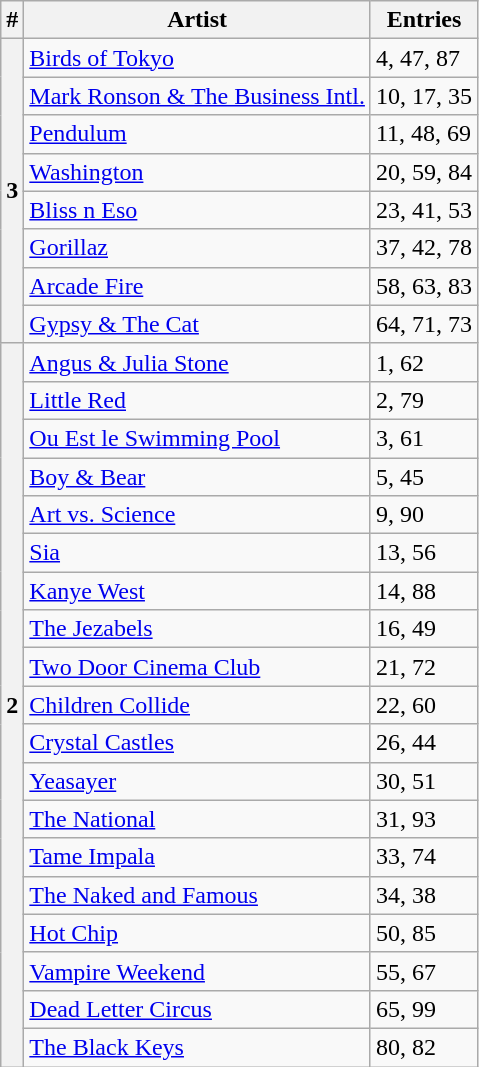<table class="wikitable">
<tr>
<th>#</th>
<th>Artist</th>
<th>Entries</th>
</tr>
<tr>
<th rowspan="8">3</th>
<td><a href='#'>Birds of Tokyo</a></td>
<td>4, 47, 87</td>
</tr>
<tr>
<td><a href='#'>Mark Ronson & The Business Intl.</a></td>
<td>10, 17, 35</td>
</tr>
<tr>
<td><a href='#'>Pendulum</a></td>
<td>11, 48, 69</td>
</tr>
<tr>
<td><a href='#'>Washington</a></td>
<td>20, 59, 84</td>
</tr>
<tr>
<td><a href='#'>Bliss n Eso</a></td>
<td>23, 41, 53</td>
</tr>
<tr>
<td><a href='#'>Gorillaz</a></td>
<td>37, 42, 78</td>
</tr>
<tr>
<td><a href='#'>Arcade Fire</a></td>
<td>58, 63, 83</td>
</tr>
<tr>
<td><a href='#'>Gypsy & The Cat</a></td>
<td>64, 71, 73</td>
</tr>
<tr>
<th rowspan="19">2</th>
<td><a href='#'>Angus & Julia Stone</a></td>
<td>1, 62</td>
</tr>
<tr>
<td><a href='#'>Little Red</a></td>
<td>2, 79</td>
</tr>
<tr>
<td><a href='#'>Ou Est le Swimming Pool</a></td>
<td>3, 61</td>
</tr>
<tr>
<td><a href='#'>Boy & Bear</a></td>
<td>5, 45</td>
</tr>
<tr>
<td><a href='#'>Art vs. Science</a></td>
<td>9, 90</td>
</tr>
<tr>
<td><a href='#'>Sia</a></td>
<td>13, 56</td>
</tr>
<tr>
<td><a href='#'>Kanye West</a></td>
<td>14, 88</td>
</tr>
<tr>
<td><a href='#'>The Jezabels</a></td>
<td>16, 49</td>
</tr>
<tr>
<td><a href='#'>Two Door Cinema Club</a></td>
<td>21, 72</td>
</tr>
<tr>
<td><a href='#'>Children Collide</a></td>
<td>22, 60</td>
</tr>
<tr>
<td><a href='#'>Crystal Castles</a></td>
<td>26, 44</td>
</tr>
<tr>
<td><a href='#'>Yeasayer</a></td>
<td>30, 51</td>
</tr>
<tr>
<td><a href='#'>The National</a></td>
<td>31, 93</td>
</tr>
<tr>
<td><a href='#'>Tame Impala</a></td>
<td>33, 74</td>
</tr>
<tr>
<td><a href='#'>The Naked and Famous</a></td>
<td>34, 38</td>
</tr>
<tr>
<td><a href='#'>Hot Chip</a></td>
<td>50, 85</td>
</tr>
<tr>
<td><a href='#'>Vampire Weekend</a></td>
<td>55, 67</td>
</tr>
<tr>
<td><a href='#'>Dead Letter Circus</a></td>
<td>65, 99</td>
</tr>
<tr>
<td><a href='#'>The Black Keys</a></td>
<td>80, 82</td>
</tr>
</table>
